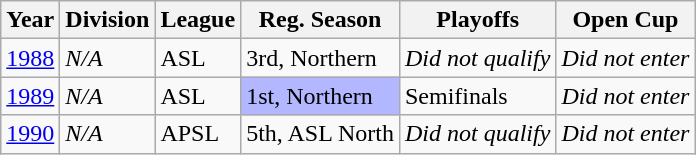<table class="wikitable">
<tr>
<th>Year</th>
<th>Division</th>
<th>League</th>
<th>Reg. Season</th>
<th>Playoffs</th>
<th>Open Cup</th>
</tr>
<tr>
<td><a href='#'>1988</a></td>
<td><em>N/A</em></td>
<td>ASL</td>
<td>3rd, Northern</td>
<td><em>Did not qualify</em></td>
<td><em>Did not enter</em></td>
</tr>
<tr>
<td><a href='#'>1989</a></td>
<td><em>N/A</em></td>
<td>ASL</td>
<td bgcolor="B3B7FF">1st, Northern</td>
<td>Semifinals</td>
<td><em>Did not enter</em></td>
</tr>
<tr>
<td><a href='#'>1990</a></td>
<td><em>N/A</em></td>
<td>APSL</td>
<td>5th, ASL North</td>
<td><em>Did not qualify</em></td>
<td><em>Did not enter</em></td>
</tr>
</table>
